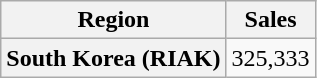<table class="wikitable plainrowheaders">
<tr>
<th>Region</th>
<th>Sales</th>
</tr>
<tr>
<th scope="row">South Korea (RIAK)</th>
<td>325,333</td>
</tr>
</table>
